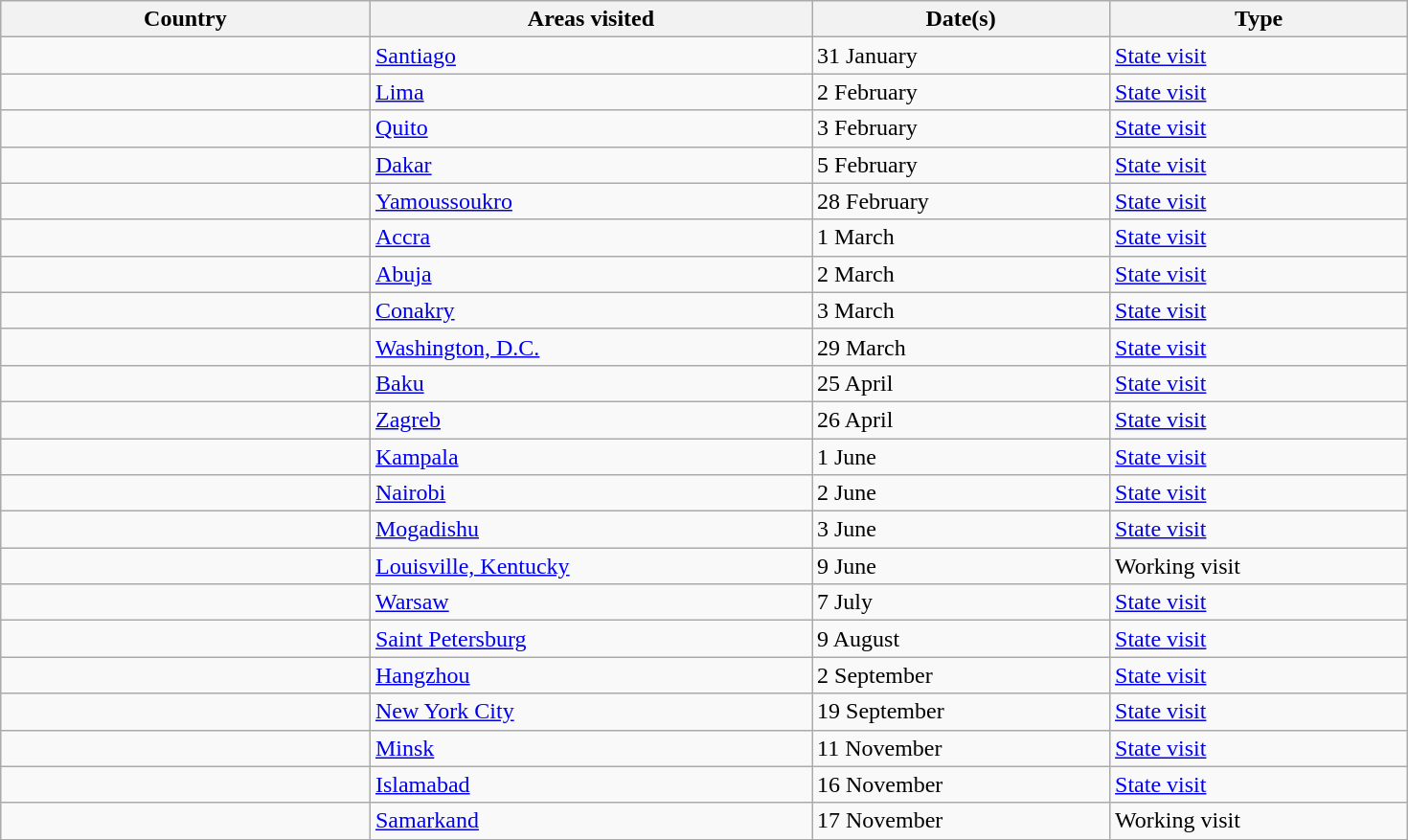<table class="wikitable" style="margin: 1em auto 1em auto">
<tr>
<th width=250>Country</th>
<th width=300>Areas visited</th>
<th width=200>Date(s)</th>
<th width=200>Type</th>
</tr>
<tr>
<td></td>
<td><a href='#'>Santiago</a></td>
<td>31 January</td>
<td><a href='#'>State visit</a></td>
</tr>
<tr>
<td></td>
<td><a href='#'>Lima</a></td>
<td>2 February</td>
<td><a href='#'>State visit</a></td>
</tr>
<tr>
<td></td>
<td><a href='#'>Quito</a></td>
<td>3 February</td>
<td><a href='#'>State visit</a></td>
</tr>
<tr>
<td></td>
<td><a href='#'>Dakar</a></td>
<td>5 February</td>
<td><a href='#'>State visit</a></td>
</tr>
<tr>
<td></td>
<td><a href='#'>Yamoussoukro</a></td>
<td>28 February</td>
<td><a href='#'>State visit</a></td>
</tr>
<tr>
<td></td>
<td><a href='#'>Accra</a></td>
<td>1 March</td>
<td><a href='#'>State visit</a></td>
</tr>
<tr>
<td></td>
<td><a href='#'>Abuja</a></td>
<td>2 March</td>
<td><a href='#'>State visit</a></td>
</tr>
<tr>
<td></td>
<td><a href='#'>Conakry</a></td>
<td>3 March</td>
<td><a href='#'>State visit</a></td>
</tr>
<tr>
<td></td>
<td><a href='#'>Washington, D.C.</a></td>
<td>29 March</td>
<td><a href='#'>State visit</a></td>
</tr>
<tr>
<td></td>
<td><a href='#'>Baku</a></td>
<td>25 April</td>
<td><a href='#'>State visit</a></td>
</tr>
<tr>
<td></td>
<td><a href='#'>Zagreb</a></td>
<td>26 April</td>
<td><a href='#'>State visit</a></td>
</tr>
<tr>
<td></td>
<td><a href='#'>Kampala</a></td>
<td>1 June</td>
<td><a href='#'>State visit</a></td>
</tr>
<tr>
<td></td>
<td><a href='#'>Nairobi</a></td>
<td>2 June</td>
<td><a href='#'>State visit</a></td>
</tr>
<tr>
<td></td>
<td><a href='#'>Mogadishu</a></td>
<td>3 June</td>
<td><a href='#'>State visit</a></td>
</tr>
<tr>
<td></td>
<td><a href='#'>Louisville, Kentucky</a></td>
<td>9 June</td>
<td>Working visit</td>
</tr>
<tr>
<td></td>
<td><a href='#'>Warsaw</a></td>
<td>7 July</td>
<td><a href='#'>State visit</a></td>
</tr>
<tr>
<td></td>
<td><a href='#'>Saint Petersburg</a></td>
<td>9 August</td>
<td><a href='#'>State visit</a></td>
</tr>
<tr>
<td></td>
<td><a href='#'>Hangzhou</a></td>
<td>2 September</td>
<td><a href='#'>State visit</a></td>
</tr>
<tr>
<td></td>
<td><a href='#'>New York City</a></td>
<td>19 September</td>
<td><a href='#'>State visit</a></td>
</tr>
<tr>
<td></td>
<td><a href='#'>Minsk</a></td>
<td>11 November</td>
<td><a href='#'>State visit</a></td>
</tr>
<tr>
<td></td>
<td><a href='#'>Islamabad</a></td>
<td>16 November</td>
<td><a href='#'>State visit</a></td>
</tr>
<tr>
<td></td>
<td><a href='#'>Samarkand</a></td>
<td>17 November</td>
<td>Working visit</td>
</tr>
</table>
